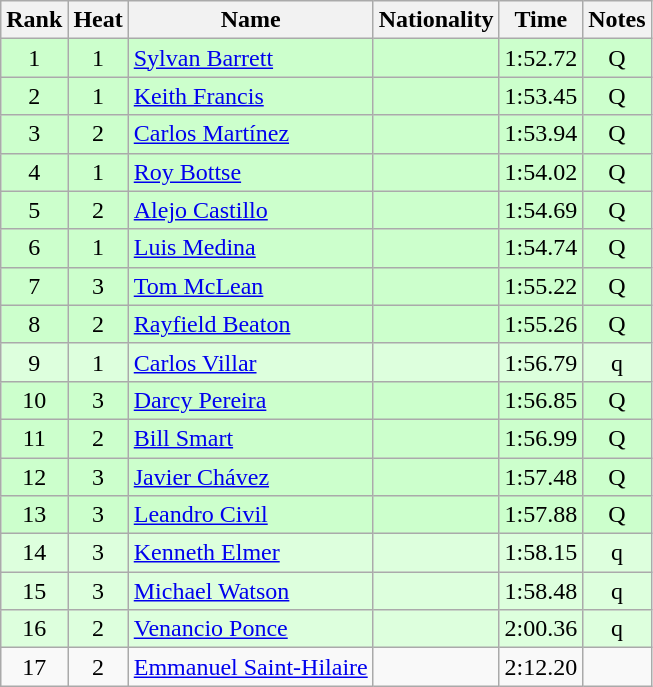<table class="wikitable sortable" style="text-align:center">
<tr>
<th>Rank</th>
<th>Heat</th>
<th>Name</th>
<th>Nationality</th>
<th>Time</th>
<th>Notes</th>
</tr>
<tr bgcolor=ccffcc>
<td>1</td>
<td>1</td>
<td align=left><a href='#'>Sylvan Barrett</a></td>
<td align=left></td>
<td>1:52.72</td>
<td>Q</td>
</tr>
<tr bgcolor=ccffcc>
<td>2</td>
<td>1</td>
<td align=left><a href='#'>Keith Francis</a></td>
<td align=left></td>
<td>1:53.45</td>
<td>Q</td>
</tr>
<tr bgcolor=ccffcc>
<td>3</td>
<td>2</td>
<td align=left><a href='#'>Carlos Martínez</a></td>
<td align=left></td>
<td>1:53.94</td>
<td>Q</td>
</tr>
<tr bgcolor=ccffcc>
<td>4</td>
<td>1</td>
<td align=left><a href='#'>Roy Bottse</a></td>
<td align=left></td>
<td>1:54.02</td>
<td>Q</td>
</tr>
<tr bgcolor=ccffcc>
<td>5</td>
<td>2</td>
<td align=left><a href='#'>Alejo Castillo</a></td>
<td align=left></td>
<td>1:54.69</td>
<td>Q</td>
</tr>
<tr bgcolor=ccffcc>
<td>6</td>
<td>1</td>
<td align=left><a href='#'>Luis Medina</a></td>
<td align=left></td>
<td>1:54.74</td>
<td>Q</td>
</tr>
<tr bgcolor=ccffcc>
<td>7</td>
<td>3</td>
<td align=left><a href='#'>Tom McLean</a></td>
<td align=left></td>
<td>1:55.22</td>
<td>Q</td>
</tr>
<tr bgcolor=ccffcc>
<td>8</td>
<td>2</td>
<td align=left><a href='#'>Rayfield Beaton</a></td>
<td align=left></td>
<td>1:55.26</td>
<td>Q</td>
</tr>
<tr bgcolor=ddffdd>
<td>9</td>
<td>1</td>
<td align=left><a href='#'>Carlos Villar</a></td>
<td align=left></td>
<td>1:56.79</td>
<td>q</td>
</tr>
<tr bgcolor=ccffcc>
<td>10</td>
<td>3</td>
<td align=left><a href='#'>Darcy Pereira</a></td>
<td align=left></td>
<td>1:56.85</td>
<td>Q</td>
</tr>
<tr bgcolor=ccffcc>
<td>11</td>
<td>2</td>
<td align=left><a href='#'>Bill Smart</a></td>
<td align=left></td>
<td>1:56.99</td>
<td>Q</td>
</tr>
<tr bgcolor=ccffcc>
<td>12</td>
<td>3</td>
<td align=left><a href='#'>Javier Chávez</a></td>
<td align=left></td>
<td>1:57.48</td>
<td>Q</td>
</tr>
<tr bgcolor=ccffcc>
<td>13</td>
<td>3</td>
<td align=left><a href='#'>Leandro Civil</a></td>
<td align=left></td>
<td>1:57.88</td>
<td>Q</td>
</tr>
<tr bgcolor=ddffdd>
<td>14</td>
<td>3</td>
<td align=left><a href='#'>Kenneth Elmer</a></td>
<td align=left></td>
<td>1:58.15</td>
<td>q</td>
</tr>
<tr bgcolor=ddffdd>
<td>15</td>
<td>3</td>
<td align=left><a href='#'>Michael Watson</a></td>
<td align=left></td>
<td>1:58.48</td>
<td>q</td>
</tr>
<tr bgcolor=ddffdd>
<td>16</td>
<td>2</td>
<td align=left><a href='#'>Venancio Ponce</a></td>
<td align=left></td>
<td>2:00.36</td>
<td>q</td>
</tr>
<tr>
<td>17</td>
<td>2</td>
<td align=left><a href='#'>Emmanuel Saint-Hilaire</a></td>
<td align=left></td>
<td>2:12.20</td>
<td></td>
</tr>
</table>
